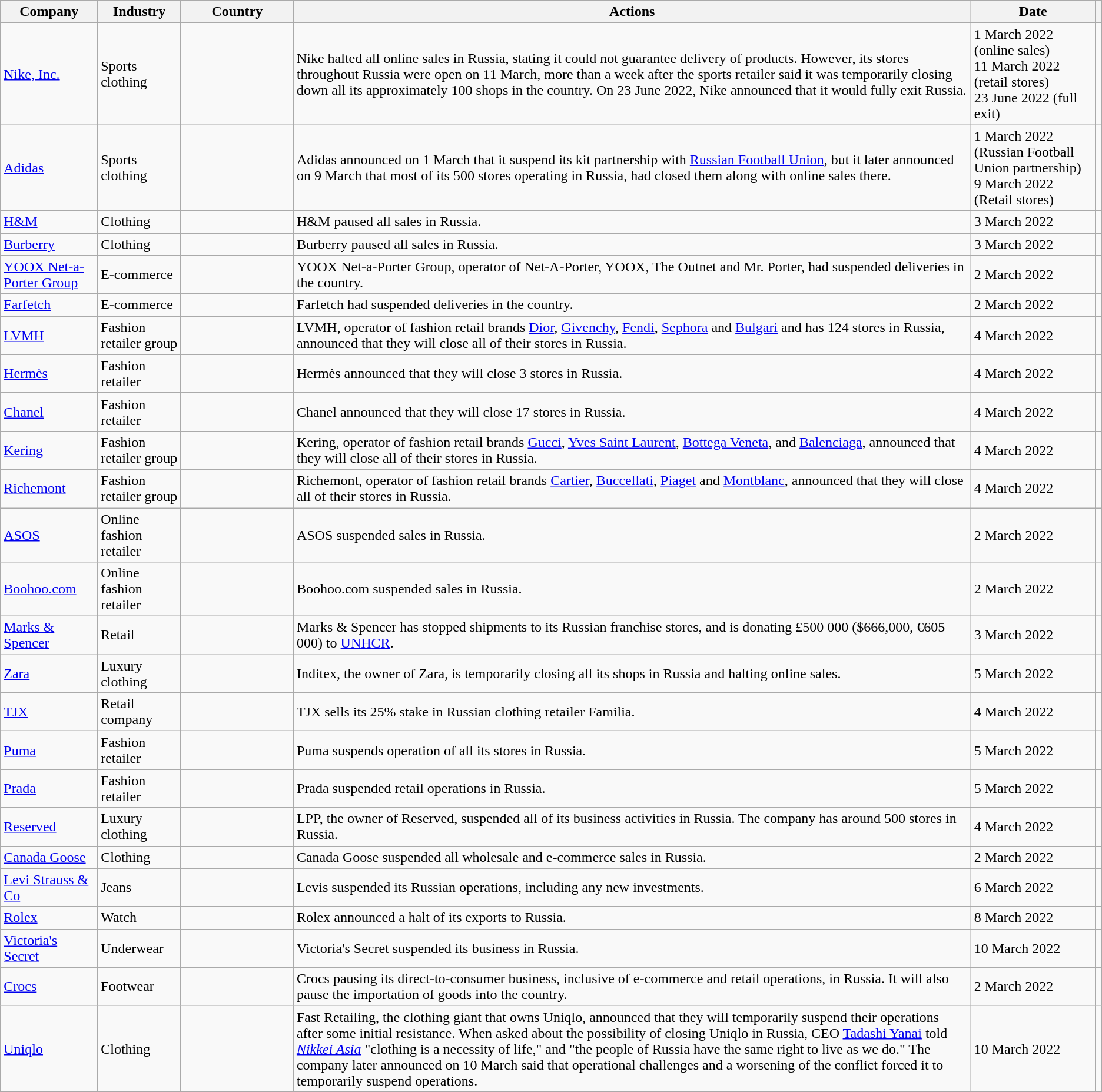<table class="wikitable sortable">
<tr>
<th>Company</th>
<th>Industry</th>
<th width=120px>Country</th>
<th>Actions</th>
<th data-sort-type=date>Date</th>
<th class="unsortable"></th>
</tr>
<tr>
<td><a href='#'>Nike, Inc.</a></td>
<td>Sports clothing</td>
<td></td>
<td>Nike halted all online sales in Russia, stating it could not guarantee delivery of products. However, its stores throughout Russia were open on 11 March, more than a week after the sports retailer said it was temporarily closing down all its approximately 100 shops in the country. On 23 June 2022, Nike announced that it would fully exit Russia.</td>
<td>1 March 2022 (online sales) <br> 11 March 2022 (retail stores) <br> 23 June 2022 (full exit)</td>
<td></td>
</tr>
<tr>
<td><a href='#'>Adidas</a></td>
<td>Sports clothing</td>
<td></td>
<td>Adidas announced on 1 March that it suspend its kit partnership with <a href='#'>Russian Football Union</a>, but it later announced on 9 March that most of its 500 stores operating in Russia, had closed them along with online sales there.</td>
<td>1 March 2022 (Russian Football Union partnership) <br> 9 March 2022 (Retail stores)</td>
<td></td>
</tr>
<tr>
<td><a href='#'>H&M</a></td>
<td>Clothing</td>
<td></td>
<td>H&M paused all sales in Russia.</td>
<td>3 March 2022</td>
<td></td>
</tr>
<tr>
<td><a href='#'>Burberry</a></td>
<td>Clothing</td>
<td></td>
<td>Burberry paused all sales in Russia.</td>
<td>3 March 2022</td>
<td></td>
</tr>
<tr>
<td><a href='#'>YOOX Net-a-Porter Group</a></td>
<td>E-commerce</td>
<td></td>
<td>YOOX Net-a-Porter Group, operator of Net-A-Porter, YOOX, The Outnet and Mr. Porter, had suspended deliveries in the country.</td>
<td>2 March 2022</td>
<td></td>
</tr>
<tr>
<td><a href='#'>Farfetch</a></td>
<td>E-commerce</td>
<td></td>
<td>Farfetch had suspended deliveries in the country.</td>
<td>2 March 2022</td>
<td></td>
</tr>
<tr>
<td><a href='#'>LVMH</a></td>
<td>Fashion retailer group</td>
<td></td>
<td>LVMH, operator of fashion retail brands <a href='#'>Dior</a>, <a href='#'>Givenchy</a>, <a href='#'>Fendi</a>, <a href='#'>Sephora</a> and <a href='#'>Bulgari</a> and has 124 stores in Russia, announced that they will close all of their stores in Russia.</td>
<td>4 March 2022</td>
<td></td>
</tr>
<tr>
<td><a href='#'>Hermès</a></td>
<td>Fashion retailer</td>
<td></td>
<td>Hermès announced that they will close 3 stores in Russia.</td>
<td>4 March 2022</td>
<td></td>
</tr>
<tr>
<td><a href='#'>Chanel</a></td>
<td>Fashion retailer</td>
<td></td>
<td>Chanel announced that they will close 17 stores in Russia.</td>
<td>4 March 2022</td>
<td></td>
</tr>
<tr>
<td><a href='#'>Kering</a></td>
<td>Fashion retailer group</td>
<td></td>
<td>Kering, operator of fashion retail brands <a href='#'>Gucci</a>, <a href='#'>Yves Saint Laurent</a>, <a href='#'>Bottega Veneta</a>, and <a href='#'>Balenciaga</a>, announced that they will close all of their stores in Russia.</td>
<td>4 March 2022</td>
<td></td>
</tr>
<tr>
<td><a href='#'>Richemont</a></td>
<td>Fashion retailer group</td>
<td></td>
<td>Richemont, operator of fashion retail brands <a href='#'>Cartier</a>, <a href='#'>Buccellati</a>, <a href='#'>Piaget</a> and <a href='#'>Montblanc</a>, announced that they will close all of their stores in Russia.</td>
<td>4 March 2022</td>
<td></td>
</tr>
<tr>
<td><a href='#'>ASOS</a></td>
<td>Online fashion retailer</td>
<td></td>
<td>ASOS suspended sales in Russia.</td>
<td>2 March 2022</td>
<td></td>
</tr>
<tr>
<td><a href='#'>Boohoo.com</a></td>
<td>Online fashion retailer</td>
<td></td>
<td>Boohoo.com suspended sales in Russia.</td>
<td>2 March 2022</td>
<td></td>
</tr>
<tr>
<td><a href='#'>Marks & Spencer</a></td>
<td>Retail</td>
<td></td>
<td>Marks & Spencer has stopped shipments to its Russian franchise stores, and is donating £500 000 ($666,000, €605 000) to <a href='#'>UNHCR</a>.</td>
<td>3 March 2022</td>
<td></td>
</tr>
<tr>
<td><a href='#'>Zara</a> </td>
<td>Luxury clothing</td>
<td></td>
<td>Inditex, the owner of Zara, is temporarily closing all its shops in Russia and halting online sales.</td>
<td>5 March 2022</td>
<td></td>
</tr>
<tr>
<td><a href='#'>TJX</a></td>
<td>Retail company</td>
<td></td>
<td>TJX sells its 25% stake in Russian clothing retailer Familia.</td>
<td>4 March 2022</td>
<td></td>
</tr>
<tr>
<td><a href='#'>Puma</a></td>
<td>Fashion retailer</td>
<td></td>
<td>Puma suspends operation of all its stores in Russia.</td>
<td>5 March 2022</td>
<td></td>
</tr>
<tr>
<td><a href='#'>Prada</a></td>
<td>Fashion retailer</td>
<td></td>
<td>Prada suspended retail operations in Russia.</td>
<td>5 March 2022</td>
<td></td>
</tr>
<tr>
<td><a href='#'>Reserved</a> </td>
<td>Luxury clothing</td>
<td></td>
<td>LPP, the owner of Reserved, suspended all of its business activities in Russia. The company has around 500 stores in Russia.</td>
<td>4 March 2022</td>
<td></td>
</tr>
<tr>
<td><a href='#'>Canada Goose</a></td>
<td>Clothing</td>
<td></td>
<td>Canada Goose suspended all wholesale and e-commerce sales in Russia.</td>
<td>2 March 2022</td>
<td></td>
</tr>
<tr>
<td><a href='#'>Levi Strauss & Co</a></td>
<td>Jeans</td>
<td></td>
<td>Levis suspended its Russian operations, including any new investments.</td>
<td>6 March 2022</td>
<td></td>
</tr>
<tr>
<td><a href='#'>Rolex</a></td>
<td>Watch</td>
<td></td>
<td>Rolex announced a halt of its exports to Russia.</td>
<td>8 March 2022</td>
<td></td>
</tr>
<tr>
<td><a href='#'>Victoria's Secret</a></td>
<td>Underwear</td>
<td></td>
<td>Victoria's Secret suspended its business in Russia.</td>
<td>10 March 2022</td>
<td></td>
</tr>
<tr>
<td><a href='#'>Crocs</a></td>
<td>Footwear</td>
<td></td>
<td>Crocs pausing its direct-to-consumer business, inclusive of e-commerce and retail operations, in Russia. It will also pause the importation of goods into the country.</td>
<td>2 March 2022</td>
<td></td>
</tr>
<tr>
<td><a href='#'>Uniqlo</a> </td>
<td>Clothing</td>
<td></td>
<td>Fast Retailing, the clothing giant that owns Uniqlo, announced that they will temporarily suspend their operations after some initial resistance. When asked about the possibility of closing Uniqlo in Russia, CEO <a href='#'>Tadashi Yanai</a> told <em><a href='#'>Nikkei Asia</a></em> "clothing is a necessity of life," and "the people of Russia have the same right to live as we do." The company later announced on 10 March said that operational challenges and a worsening of the conflict forced it to temporarily suspend operations.</td>
<td>10 March 2022</td>
<td></td>
</tr>
</table>
